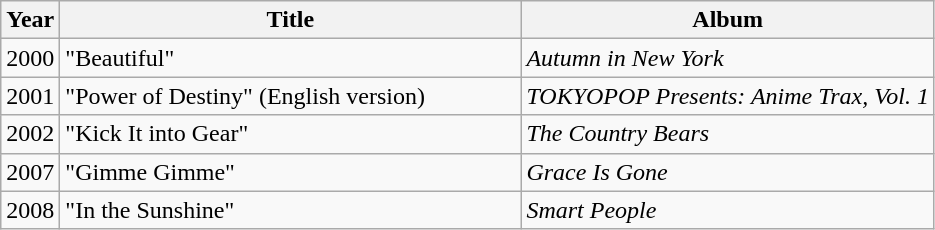<table class="wikitable">
<tr>
<th>Year</th>
<th width=300>Title</th>
<th>Album</th>
</tr>
<tr>
<td rowspan=1>2000</td>
<td>"Beautiful"</td>
<td><em>Autumn in New York</em></td>
</tr>
<tr>
<td rowspan=1>2001</td>
<td>"Power of Destiny" (English version)</td>
<td><em>TOKYOPOP Presents: Anime Trax, Vol. 1</em></td>
</tr>
<tr>
<td rowspan=1>2002</td>
<td>"Kick It into Gear"</td>
<td><em>The Country Bears</em></td>
</tr>
<tr>
<td rowspan=1>2007</td>
<td>"Gimme Gimme"</td>
<td><em>Grace Is Gone</em></td>
</tr>
<tr>
<td rowspan=1>2008</td>
<td>"In the Sunshine"</td>
<td><em>Smart People</em></td>
</tr>
</table>
